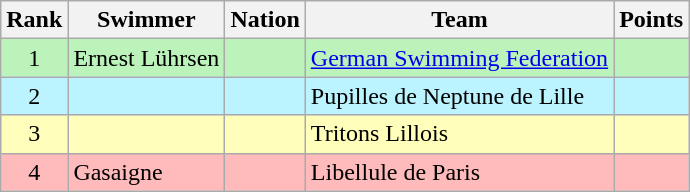<table class="wikitable sortable" style="text-align:center">
<tr>
<th>Rank</th>
<th>Swimmer</th>
<th>Nation</th>
<th>Team</th>
<th>Points</th>
</tr>
<tr bgcolor=bbf3bb>
<td>1</td>
<td align=left>Ernest Lührsen</td>
<td align=left></td>
<td align=left><a href='#'>German Swimming Federation</a></td>
<td></td>
</tr>
<tr bgcolor=bbf3ff>
<td>2</td>
<td align=left></td>
<td align=left></td>
<td align=left>Pupilles de Neptune de Lille</td>
<td></td>
</tr>
<tr bgcolor=ffffbb>
<td>3</td>
<td align=left></td>
<td align=left></td>
<td align=left>Tritons Lillois</td>
<td></td>
</tr>
<tr bgcolor=ffbbbb>
<td>4</td>
<td align=left>Gasaigne</td>
<td align=left></td>
<td align=left>Libellule de Paris</td>
<td></td>
</tr>
</table>
